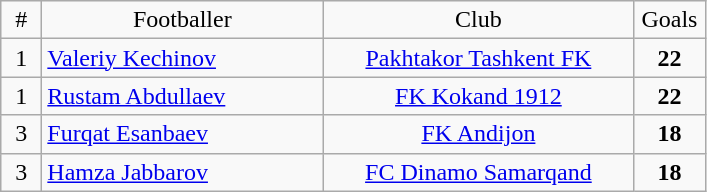<table class="wikitable" style="text-align:center">
<tr>
<td width="20">#</td>
<td width="180">Footballer</td>
<td width="200">Club</td>
<td width="40">Goals</td>
</tr>
<tr>
<td>1</td>
<td align="left"> <a href='#'>Valeriy Kechinov</a></td>
<td><a href='#'>Pakhtakor Tashkent FK</a></td>
<td><strong>22</strong></td>
</tr>
<tr>
<td>1</td>
<td align="left"> <a href='#'>Rustam Abdullaev</a></td>
<td><a href='#'>FK Kokand 1912</a></td>
<td><strong>22</strong></td>
</tr>
<tr>
<td>3</td>
<td align="left"> <a href='#'>Furqat Esanbaev</a></td>
<td><a href='#'>FK Andijon</a></td>
<td><strong>18</strong></td>
</tr>
<tr>
<td>3</td>
<td align="left"> <a href='#'>Hamza Jabbarov</a></td>
<td><a href='#'>FC Dinamo Samarqand</a></td>
<td><strong>18</strong></td>
</tr>
</table>
